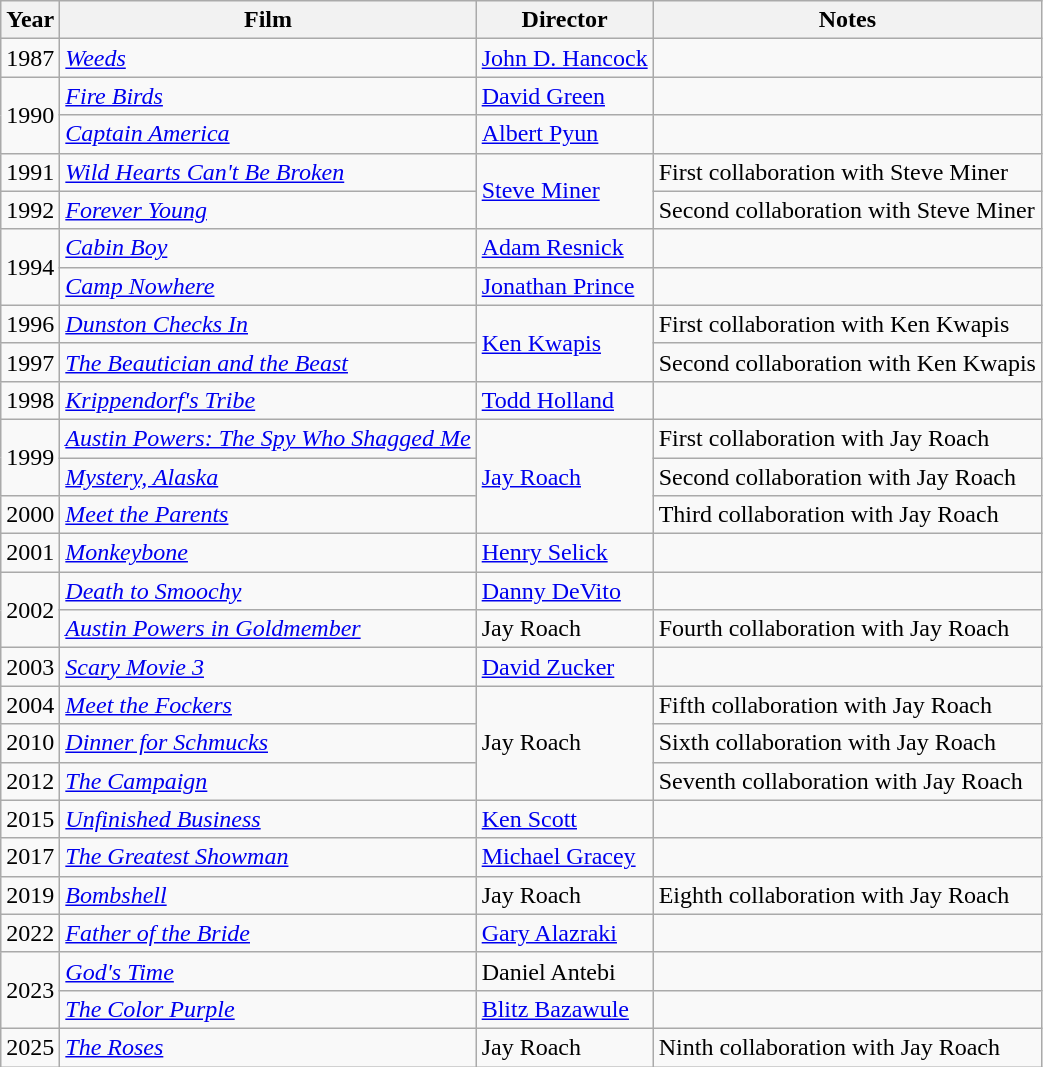<table class="wikitable">
<tr>
<th>Year</th>
<th>Film</th>
<th>Director</th>
<th>Notes</th>
</tr>
<tr>
<td>1987</td>
<td><em><a href='#'>Weeds</a></em></td>
<td><a href='#'>John D. Hancock</a></td>
<td></td>
</tr>
<tr>
<td rowspan=2>1990</td>
<td><em><a href='#'>Fire Birds</a></em></td>
<td><a href='#'>David Green</a></td>
<td></td>
</tr>
<tr>
<td><em><a href='#'>Captain America</a></em></td>
<td><a href='#'>Albert Pyun</a></td>
<td></td>
</tr>
<tr>
<td>1991</td>
<td><em><a href='#'>Wild Hearts Can't Be Broken</a></em></td>
<td rowspan=2><a href='#'>Steve Miner</a></td>
<td>First collaboration with Steve Miner</td>
</tr>
<tr>
<td>1992</td>
<td><em><a href='#'>Forever Young</a></em></td>
<td>Second collaboration with Steve Miner</td>
</tr>
<tr>
<td rowspan=2>1994</td>
<td><em><a href='#'>Cabin Boy</a></em></td>
<td><a href='#'>Adam Resnick</a></td>
<td></td>
</tr>
<tr>
<td><em><a href='#'>Camp Nowhere</a></em></td>
<td><a href='#'>Jonathan Prince</a></td>
<td></td>
</tr>
<tr>
<td>1996</td>
<td><em><a href='#'>Dunston Checks In</a></em></td>
<td rowspan=2><a href='#'>Ken Kwapis</a></td>
<td>First collaboration with Ken Kwapis</td>
</tr>
<tr>
<td>1997</td>
<td><em><a href='#'>The Beautician and the Beast</a></em></td>
<td>Second collaboration with Ken Kwapis</td>
</tr>
<tr>
<td>1998</td>
<td><em><a href='#'>Krippendorf's Tribe</a></em></td>
<td><a href='#'>Todd Holland</a></td>
<td></td>
</tr>
<tr>
<td rowspan=2>1999</td>
<td><em><a href='#'>Austin Powers: The Spy Who Shagged Me</a></em></td>
<td rowspan=3><a href='#'>Jay Roach</a></td>
<td>First collaboration with Jay Roach</td>
</tr>
<tr>
<td><em><a href='#'>Mystery, Alaska</a></em></td>
<td>Second collaboration with Jay Roach</td>
</tr>
<tr>
<td>2000</td>
<td><em><a href='#'>Meet the Parents</a></em></td>
<td>Third collaboration with Jay Roach</td>
</tr>
<tr>
<td>2001</td>
<td><em><a href='#'>Monkeybone</a></em></td>
<td><a href='#'>Henry Selick</a></td>
<td></td>
</tr>
<tr>
<td rowspan=2>2002</td>
<td><em><a href='#'>Death to Smoochy</a></em></td>
<td><a href='#'>Danny DeVito</a></td>
<td></td>
</tr>
<tr>
<td><em><a href='#'>Austin Powers in Goldmember</a></em></td>
<td>Jay Roach</td>
<td>Fourth collaboration with Jay Roach</td>
</tr>
<tr>
<td>2003</td>
<td><em><a href='#'>Scary Movie 3</a></em></td>
<td><a href='#'>David Zucker</a></td>
<td></td>
</tr>
<tr>
<td>2004</td>
<td><em><a href='#'>Meet the Fockers</a></em></td>
<td rowspan=3>Jay Roach</td>
<td>Fifth collaboration with Jay Roach</td>
</tr>
<tr>
<td>2010</td>
<td><em><a href='#'>Dinner for Schmucks</a></em></td>
<td>Sixth collaboration with Jay Roach</td>
</tr>
<tr>
<td>2012</td>
<td><em><a href='#'>The Campaign</a></em></td>
<td>Seventh collaboration with Jay Roach</td>
</tr>
<tr>
<td>2015</td>
<td><em><a href='#'>Unfinished Business</a></em></td>
<td><a href='#'>Ken Scott</a></td>
<td></td>
</tr>
<tr>
<td>2017</td>
<td><em><a href='#'>The Greatest Showman</a></em></td>
<td><a href='#'>Michael Gracey</a></td>
<td></td>
</tr>
<tr>
<td>2019</td>
<td><em><a href='#'>Bombshell</a></em></td>
<td>Jay Roach</td>
<td>Eighth collaboration with Jay Roach</td>
</tr>
<tr>
<td>2022</td>
<td><em><a href='#'>Father of the Bride</a></em></td>
<td><a href='#'>Gary Alazraki</a></td>
<td></td>
</tr>
<tr>
<td rowspan=2>2023</td>
<td><em><a href='#'>God's Time</a></em></td>
<td>Daniel Antebi</td>
<td></td>
</tr>
<tr>
<td><em><a href='#'>The Color Purple</a></em></td>
<td><a href='#'>Blitz Bazawule</a></td>
<td></td>
</tr>
<tr>
<td>2025</td>
<td><em><a href='#'>The Roses</a></em></td>
<td>Jay Roach</td>
<td>Ninth collaboration with Jay Roach</td>
</tr>
</table>
